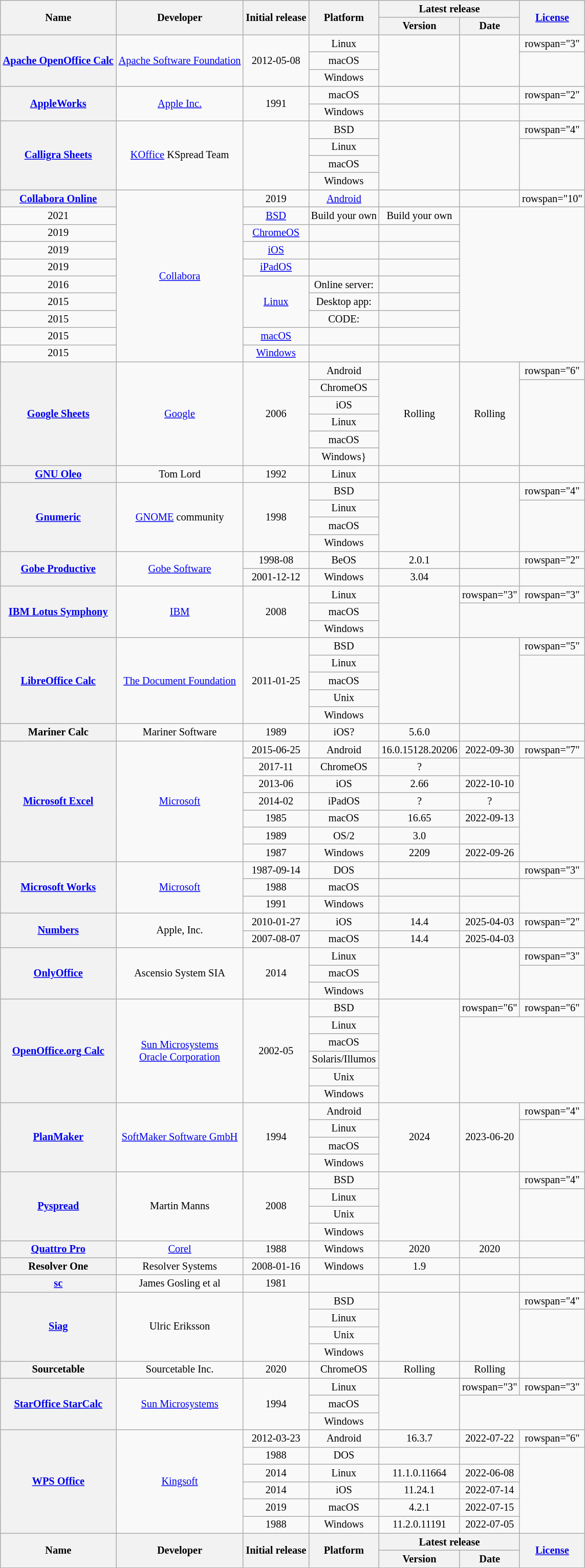<table class="wikitable sortable floatleft" style="font-size: 85%; text-align: center; width: auto;">
<tr>
<th rowspan="2">Name</th>
<th rowspan="2">Developer</th>
<th rowspan="2">Initial release</th>
<th rowspan="2">Platform</th>
<th colspan="2">Latest release</th>
<th rowspan="2"><a href='#'>License</a></th>
</tr>
<tr>
<th>Version </th>
<th>Date </th>
</tr>
<tr>
<th rowspan="3"><a href='#'>Apache OpenOffice Calc</a></th>
<td rowspan="3"><a href='#'>Apache Software Foundation</a></td>
<td rowspan="3">2012-05-08</td>
<td>Linux</td>
<td rowspan="3"></td>
<td rowspan="3"></td>
<td>rowspan="3" </td>
</tr>
<tr>
<td>macOS</td>
</tr>
<tr>
<td>Windows</td>
</tr>
<tr>
<th rowspan="2"><a href='#'>AppleWorks</a></th>
<td rowspan="2"><a href='#'>Apple Inc.</a></td>
<td rowspan="2">1991</td>
<td>macOS</td>
<td></td>
<td></td>
<td>rowspan="2" </td>
</tr>
<tr>
<td>Windows</td>
<td></td>
<td></td>
</tr>
<tr>
<th rowspan="4"><a href='#'>Calligra Sheets</a></th>
<td rowspan="4"><a href='#'>KOffice</a> KSpread Team</td>
<td rowspan="4"></td>
<td>BSD</td>
<td rowspan="4"></td>
<td rowspan="4"></td>
<td>rowspan="4" </td>
</tr>
<tr>
<td>Linux</td>
</tr>
<tr>
<td>macOS</td>
</tr>
<tr>
<td>Windows</td>
</tr>
<tr>
<th><a href='#'>Collabora Online</a></th>
<td rowspan="10"><a href='#'>Collabora</a></td>
<td>2019</td>
<td><a href='#'>Android</a></td>
<td></td>
<td></td>
<td>rowspan="10" </td>
</tr>
<tr>
<td>2021</td>
<td><a href='#'>BSD</a></td>
<td>Build your own</td>
<td>Build your own</td>
</tr>
<tr>
<td>2019</td>
<td><a href='#'>ChromeOS</a></td>
<td></td>
<td></td>
</tr>
<tr>
<td>2019</td>
<td><a href='#'>iOS</a></td>
<td></td>
<td></td>
</tr>
<tr>
<td>2019</td>
<td><a href='#'>iPadOS</a></td>
<td></td>
<td></td>
</tr>
<tr>
<td>2016</td>
<td rowspan="3"><a href='#'>Linux</a></td>
<td>Online server: </td>
<td></td>
</tr>
<tr>
<td>2015</td>
<td>Desktop app: </td>
<td></td>
</tr>
<tr>
<td>2015</td>
<td>CODE: </td>
<td></td>
</tr>
<tr>
<td>2015</td>
<td><a href='#'>macOS</a></td>
<td></td>
<td></td>
</tr>
<tr>
<td>2015</td>
<td><a href='#'>Windows</a></td>
<td></td>
<td></td>
</tr>
<tr>
<th rowspan="6"><a href='#'>Google Sheets</a></th>
<td rowspan="6"><a href='#'>Google</a></td>
<td rowspan="6">2006</td>
<td>Android</td>
<td rowspan="6">Rolling</td>
<td rowspan="6">Rolling</td>
<td>rowspan="6" </td>
</tr>
<tr>
<td>ChromeOS</td>
</tr>
<tr>
<td>iOS</td>
</tr>
<tr>
<td>Linux</td>
</tr>
<tr>
<td>macOS</td>
</tr>
<tr>
<td>Windows}</td>
</tr>
<tr>
<th><a href='#'>GNU Oleo</a></th>
<td>Tom Lord</td>
<td>1992</td>
<td>Linux</td>
<td></td>
<td></td>
<td></td>
</tr>
<tr>
<th rowspan="4"><a href='#'>Gnumeric</a></th>
<td rowspan="4"><a href='#'>GNOME</a> community</td>
<td rowspan="4">1998</td>
<td>BSD</td>
<td rowspan="4"></td>
<td rowspan="4"></td>
<td>rowspan="4" </td>
</tr>
<tr>
<td>Linux</td>
</tr>
<tr>
<td>macOS</td>
</tr>
<tr>
<td>Windows</td>
</tr>
<tr>
<th rowspan="2"><a href='#'>Gobe Productive</a></th>
<td rowspan="2"><a href='#'>Gobe Software</a></td>
<td>1998-08</td>
<td>BeOS</td>
<td>2.0.1</td>
<td></td>
<td>rowspan="2" </td>
</tr>
<tr>
<td>2001-12-12</td>
<td>Windows</td>
<td>3.04</td>
<td></td>
</tr>
<tr>
<th rowspan="3"><a href='#'>IBM Lotus Symphony</a></th>
<td rowspan="3"><a href='#'>IBM</a></td>
<td rowspan="3">2008</td>
<td>Linux</td>
<td rowspan="3"></td>
<td>rowspan="3" </td>
<td>rowspan="3" </td>
</tr>
<tr>
<td>macOS</td>
</tr>
<tr>
<td>Windows</td>
</tr>
<tr>
<th rowspan="5"><a href='#'>LibreOffice Calc</a></th>
<td rowspan="5"><a href='#'>The Document Foundation</a></td>
<td rowspan="5">2011-01-25</td>
<td>BSD</td>
<td rowspan="5"></td>
<td rowspan="5"></td>
<td>rowspan="5" </td>
</tr>
<tr>
<td>Linux</td>
</tr>
<tr>
<td>macOS</td>
</tr>
<tr>
<td>Unix</td>
</tr>
<tr>
<td>Windows</td>
</tr>
<tr>
<th>Mariner Calc</th>
<td>Mariner Software</td>
<td>1989</td>
<td>iOS?</td>
<td>5.6.0</td>
<td></td>
<td></td>
</tr>
<tr>
<th rowspan="7"><a href='#'>Microsoft Excel</a></th>
<td rowspan="7"><a href='#'>Microsoft</a></td>
<td>2015-06-25</td>
<td>Android</td>
<td>16.0.15128.20206</td>
<td>2022-09-30</td>
<td>rowspan="7" </td>
</tr>
<tr>
<td>2017-11 </td>
<td>ChromeOS</td>
<td>?</td>
<td> </td>
</tr>
<tr>
<td>2013-06 </td>
<td>iOS</td>
<td>2.66</td>
<td>2022-10-10</td>
</tr>
<tr>
<td>2014-02 </td>
<td>iPadOS</td>
<td>?</td>
<td>?</td>
</tr>
<tr>
<td>1985</td>
<td>macOS</td>
<td>16.65</td>
<td>2022-09-13</td>
</tr>
<tr>
<td>1989</td>
<td>OS/2</td>
<td>3.0</td>
<td></td>
</tr>
<tr>
<td>1987</td>
<td>Windows</td>
<td>2209</td>
<td>2022-09-26</td>
</tr>
<tr>
<th rowspan="3"><a href='#'>Microsoft Works</a></th>
<td rowspan="3"><a href='#'>Microsoft</a></td>
<td>1987-09-14</td>
<td>DOS</td>
<td></td>
<td></td>
<td>rowspan="3" </td>
</tr>
<tr>
<td>1988</td>
<td>macOS</td>
<td></td>
<td></td>
</tr>
<tr>
<td>1991</td>
<td>Windows</td>
<td></td>
<td></td>
</tr>
<tr>
<th rowspan="2"><a href='#'>Numbers</a></th>
<td rowspan="2">Apple, Inc.</td>
<td>2010-01-27</td>
<td>iOS</td>
<td>14.4</td>
<td>2025-04-03</td>
<td>rowspan="2" </td>
</tr>
<tr>
<td>2007-08-07</td>
<td>macOS</td>
<td>14.4</td>
<td>2025-04-03</td>
</tr>
<tr>
<th rowspan="3"><a href='#'>OnlyOffice</a></th>
<td rowspan="3">Ascensio System SIA</td>
<td rowspan="3">2014</td>
<td>Linux</td>
<td rowspan="3"></td>
<td rowspan="3"></td>
<td>rowspan="3" </td>
</tr>
<tr>
<td>macOS</td>
</tr>
<tr>
<td>Windows</td>
</tr>
<tr>
<th rowspan="6"><a href='#'>OpenOffice.org Calc</a></th>
<td rowspan="6"><a href='#'>Sun Microsystems</a><br><a href='#'>Oracle Corporation</a></td>
<td rowspan="6">2002-05</td>
<td>BSD</td>
<td rowspan="6"></td>
<td>rowspan="6" </td>
<td>rowspan="6" </td>
</tr>
<tr>
<td>Linux</td>
</tr>
<tr>
<td>macOS</td>
</tr>
<tr>
<td>Solaris/Illumos</td>
</tr>
<tr>
<td>Unix</td>
</tr>
<tr>
<td>Windows</td>
</tr>
<tr>
<th rowspan="4"><a href='#'>PlanMaker</a></th>
<td rowspan="4"><a href='#'>SoftMaker Software GmbH</a></td>
<td rowspan="4">1994</td>
<td>Android</td>
<td rowspan="4">2024</td>
<td rowspan="4">2023-06-20</td>
<td>rowspan="4" </td>
</tr>
<tr>
<td>Linux</td>
</tr>
<tr>
<td>macOS</td>
</tr>
<tr>
<td>Windows</td>
</tr>
<tr>
<th rowspan="4"><a href='#'>Pyspread</a></th>
<td rowspan="4">Martin Manns</td>
<td rowspan="4">2008</td>
<td>BSD</td>
<td rowspan="4"></td>
<td rowspan="4"></td>
<td>rowspan="4" </td>
</tr>
<tr>
<td>Linux</td>
</tr>
<tr>
<td>Unix</td>
</tr>
<tr>
<td>Windows</td>
</tr>
<tr>
<th><a href='#'>Quattro Pro</a></th>
<td><a href='#'>Corel</a></td>
<td>1988</td>
<td>Windows</td>
<td>2020</td>
<td>2020</td>
<td></td>
</tr>
<tr>
<th>Resolver One</th>
<td>Resolver Systems</td>
<td>2008-01-16</td>
<td>Windows</td>
<td>1.9</td>
<td></td>
<td></td>
</tr>
<tr>
<th><a href='#'>sc</a></th>
<td>James Gosling et al</td>
<td>1981</td>
<td></td>
<td></td>
<td></td>
<td></td>
</tr>
<tr>
<th rowspan="4"><a href='#'>Siag</a></th>
<td rowspan="4">Ulric Eriksson</td>
<td rowspan="4"></td>
<td>BSD</td>
<td rowspan="4"></td>
<td rowspan="4"></td>
<td>rowspan="4" </td>
</tr>
<tr>
<td>Linux</td>
</tr>
<tr>
<td>Unix</td>
</tr>
<tr>
<td>Windows</td>
</tr>
<tr>
<th>Sourcetable</th>
<td>Sourcetable Inc.</td>
<td>2020</td>
<td>ChromeOS</td>
<td>Rolling</td>
<td>Rolling</td>
<td></td>
</tr>
<tr>
<th rowspan="3"><a href='#'>StarOffice StarCalc</a></th>
<td rowspan="3"><a href='#'>Sun Microsystems</a></td>
<td rowspan="3">1994</td>
<td>Linux</td>
<td rowspan="3"></td>
<td>rowspan="3" </td>
<td>rowspan="3" </td>
</tr>
<tr>
<td>macOS</td>
</tr>
<tr>
<td>Windows</td>
</tr>
<tr>
<th rowspan="6"><a href='#'>WPS Office</a></th>
<td rowspan="6"><a href='#'>Kingsoft</a></td>
<td>2012-03-23</td>
<td>Android</td>
<td>16.3.7</td>
<td>2022-07-22</td>
<td>rowspan="6" </td>
</tr>
<tr>
<td>1988</td>
<td>DOS</td>
<td></td>
<td></td>
</tr>
<tr>
<td>2014</td>
<td>Linux</td>
<td>11.1.0.11664</td>
<td>2022-06-08</td>
</tr>
<tr>
<td>2014</td>
<td>iOS</td>
<td>11.24.1</td>
<td>2022-07-14</td>
</tr>
<tr>
<td>2019</td>
<td>macOS</td>
<td>4.2.1</td>
<td>2022-07-15</td>
</tr>
<tr>
<td>1988</td>
<td>Windows</td>
<td>11.2.0.11191</td>
<td>2022-07-05</td>
</tr>
<tr class="sortbottom">
<th rowspan="2">Name</th>
<th rowspan="2">Developer</th>
<th rowspan="2">Initial release</th>
<th rowspan="2">Platform</th>
<th colspan="2">Latest release</th>
<th rowspan="2"><a href='#'>License</a></th>
</tr>
<tr>
<th>Version </th>
<th>Date </th>
</tr>
</table>
